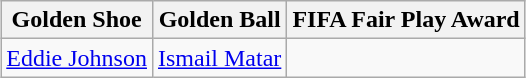<table class=wikitable style="text-align:center; margin:auto">
<tr>
<th>Golden Shoe</th>
<th>Golden Ball</th>
<th>FIFA Fair Play Award</th>
</tr>
<tr>
<td> <a href='#'>Eddie Johnson</a></td>
<td> <a href='#'>Ismail Matar</a></td>
<td></td>
</tr>
</table>
